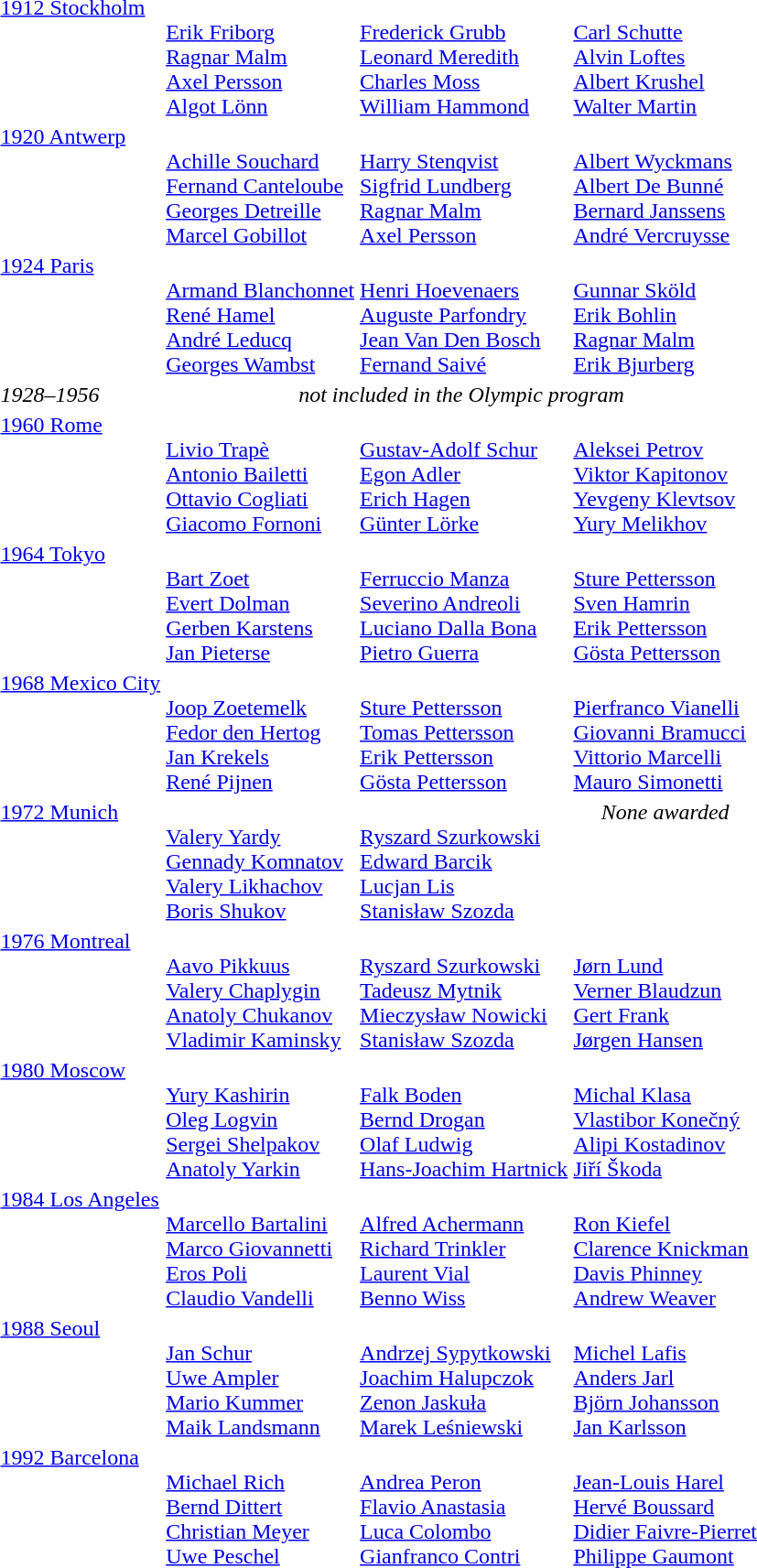<table>
<tr valign="top">
<td><a href='#'>1912 Stockholm</a><br></td>
<td><br><a href='#'>Erik Friborg</a><br><a href='#'>Ragnar Malm</a><br><a href='#'>Axel Persson</a><br><a href='#'>Algot Lönn</a></td>
<td><br><a href='#'>Frederick Grubb</a><br><a href='#'>Leonard Meredith</a><br><a href='#'>Charles Moss</a><br><a href='#'>William Hammond</a></td>
<td><br><a href='#'>Carl Schutte</a><br><a href='#'>Alvin Loftes</a><br><a href='#'>Albert Krushel</a><br><a href='#'>Walter Martin</a></td>
</tr>
<tr valign="top">
<td><a href='#'>1920 Antwerp</a><br></td>
<td><br><a href='#'>Achille Souchard</a><br><a href='#'>Fernand Canteloube</a><br><a href='#'>Georges Detreille</a><br><a href='#'>Marcel Gobillot</a></td>
<td><br><a href='#'>Harry Stenqvist</a><br><a href='#'>Sigfrid Lundberg</a><br><a href='#'>Ragnar Malm</a><br><a href='#'>Axel Persson</a></td>
<td><br><a href='#'>Albert Wyckmans</a><br><a href='#'>Albert De Bunné</a><br><a href='#'>Bernard Janssens</a><br><a href='#'>André Vercruysse</a></td>
</tr>
<tr valign="top">
<td><a href='#'>1924 Paris</a><br></td>
<td><br><a href='#'>Armand Blanchonnet</a><br><a href='#'>René Hamel</a><br><a href='#'>André Leducq</a><br><a href='#'>Georges Wambst</a></td>
<td><br><a href='#'>Henri Hoevenaers</a><br><a href='#'>Auguste Parfondry</a><br><a href='#'>Jean Van Den Bosch</a><br> <a href='#'>Fernand Saivé</a></td>
<td><br><a href='#'>Gunnar Sköld</a><br><a href='#'>Erik Bohlin</a><br><a href='#'>Ragnar Malm</a><br> <a href='#'>Erik Bjurberg</a></td>
</tr>
<tr>
<td><em>1928–1956</em></td>
<td colspan=3 align=center><em>not included in the Olympic program</em></td>
</tr>
<tr valign="top">
<td><a href='#'>1960 Rome</a><br></td>
<td><br><a href='#'>Livio Trapè</a><br><a href='#'>Antonio Bailetti</a><br><a href='#'>Ottavio Cogliati</a><br><a href='#'>Giacomo Fornoni</a></td>
<td><br><a href='#'>Gustav-Adolf Schur</a><br><a href='#'>Egon Adler</a><br><a href='#'>Erich Hagen</a><br><a href='#'>Günter Lörke</a></td>
<td><br><a href='#'>Aleksei Petrov</a><br><a href='#'>Viktor Kapitonov</a><br><a href='#'>Yevgeny Klevtsov</a><br><a href='#'>Yury Melikhov</a></td>
</tr>
<tr valign="top">
<td><a href='#'>1964 Tokyo</a><br></td>
<td><br><a href='#'>Bart Zoet</a><br><a href='#'>Evert Dolman</a><br><a href='#'>Gerben Karstens</a><br><a href='#'>Jan Pieterse</a></td>
<td><br><a href='#'>Ferruccio Manza</a><br><a href='#'>Severino Andreoli</a><br><a href='#'>Luciano Dalla Bona</a><br><a href='#'>Pietro Guerra</a></td>
<td><br><a href='#'>Sture Pettersson</a><br><a href='#'>Sven Hamrin</a><br><a href='#'>Erik Pettersson</a><br><a href='#'>Gösta Pettersson</a></td>
</tr>
<tr valign="top">
<td><a href='#'>1968 Mexico City</a><br></td>
<td><br><a href='#'>Joop Zoetemelk</a><br><a href='#'>Fedor den Hertog</a><br><a href='#'>Jan Krekels</a><br><a href='#'>René Pijnen</a></td>
<td><br><a href='#'>Sture Pettersson</a><br><a href='#'>Tomas Pettersson</a><br><a href='#'>Erik Pettersson</a><br><a href='#'>Gösta Pettersson</a></td>
<td><br><a href='#'>Pierfranco Vianelli</a><br><a href='#'>Giovanni Bramucci</a><br><a href='#'>Vittorio Marcelli</a><br><a href='#'>Mauro Simonetti</a></td>
</tr>
<tr valign="top">
<td><a href='#'>1972 Munich</a><br></td>
<td><br><a href='#'>Valery Yardy</a><br><a href='#'>Gennady Komnatov</a><br><a href='#'>Valery Likhachov</a><br><a href='#'>Boris Shukov</a></td>
<td><br><a href='#'>Ryszard Szurkowski</a><br><a href='#'>Edward Barcik</a><br><a href='#'>Lucjan Lis</a><br><a href='#'>Stanisław Szozda</a></td>
<td align="center"><em>None awarded</em> </td>
</tr>
<tr valign="top">
<td><a href='#'>1976 Montreal</a><br></td>
<td><br><a href='#'>Aavo Pikkuus</a><br><a href='#'>Valery Chaplygin</a><br><a href='#'>Anatoly Chukanov</a><br><a href='#'>Vladimir Kaminsky</a></td>
<td><br><a href='#'>Ryszard Szurkowski</a><br><a href='#'>Tadeusz Mytnik</a><br><a href='#'>Mieczysław Nowicki</a><br><a href='#'>Stanisław Szozda</a></td>
<td><br><a href='#'>Jørn Lund</a><br><a href='#'>Verner Blaudzun</a><br><a href='#'>Gert Frank</a><br><a href='#'>Jørgen Hansen</a></td>
</tr>
<tr valign="top">
<td><a href='#'>1980 Moscow</a><br></td>
<td><br><a href='#'>Yury Kashirin</a><br><a href='#'>Oleg Logvin</a><br><a href='#'>Sergei Shelpakov</a><br><a href='#'>Anatoly Yarkin</a></td>
<td><br><a href='#'>Falk Boden</a><br><a href='#'>Bernd Drogan</a><br><a href='#'>Olaf Ludwig</a><br><a href='#'>Hans-Joachim Hartnick</a></td>
<td><br><a href='#'>Michal Klasa</a><br><a href='#'>Vlastibor Konečný</a><br><a href='#'>Alipi Kostadinov</a><br><a href='#'>Jiří Škoda</a></td>
</tr>
<tr valign="top">
<td><a href='#'>1984 Los Angeles</a><br></td>
<td><br><a href='#'>Marcello Bartalini</a><br><a href='#'>Marco Giovannetti</a><br><a href='#'>Eros Poli</a><br><a href='#'>Claudio Vandelli</a></td>
<td><br><a href='#'>Alfred Achermann</a><br><a href='#'>Richard Trinkler</a><br><a href='#'>Laurent Vial</a><br><a href='#'>Benno Wiss</a></td>
<td><br><a href='#'>Ron Kiefel</a><br><a href='#'>Clarence Knickman</a><br><a href='#'>Davis Phinney</a><br><a href='#'>Andrew Weaver</a></td>
</tr>
<tr valign="top">
<td><a href='#'>1988 Seoul</a><br></td>
<td><br><a href='#'>Jan Schur</a><br><a href='#'>Uwe Ampler</a><br><a href='#'>Mario Kummer</a><br><a href='#'>Maik Landsmann</a></td>
<td><br><a href='#'>Andrzej Sypytkowski</a><br><a href='#'>Joachim Halupczok</a><br><a href='#'>Zenon Jaskuła</a><br><a href='#'>Marek Leśniewski</a></td>
<td><br><a href='#'>Michel Lafis</a><br><a href='#'>Anders Jarl</a><br><a href='#'>Björn Johansson</a><br><a href='#'>Jan Karlsson</a></td>
</tr>
<tr valign="top">
<td><a href='#'>1992 Barcelona</a><br></td>
<td><br><a href='#'>Michael Rich</a><br><a href='#'>Bernd Dittert</a><br><a href='#'>Christian Meyer</a><br><a href='#'>Uwe Peschel</a></td>
<td><br><a href='#'>Andrea Peron</a><br><a href='#'>Flavio Anastasia</a><br><a href='#'>Luca Colombo</a><br><a href='#'>Gianfranco Contri</a></td>
<td><br><a href='#'>Jean-Louis Harel</a><br><a href='#'>Hervé Boussard</a><br><a href='#'>Didier Faivre-Pierret</a><br><a href='#'>Philippe Gaumont</a></td>
</tr>
</table>
